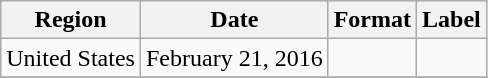<table class="wikitable">
<tr>
<th>Region</th>
<th>Date</th>
<th>Format</th>
<th>Label</th>
</tr>
<tr>
<td>United States</td>
<td>February 21, 2016</td>
<td></td>
<td></td>
</tr>
<tr>
</tr>
</table>
